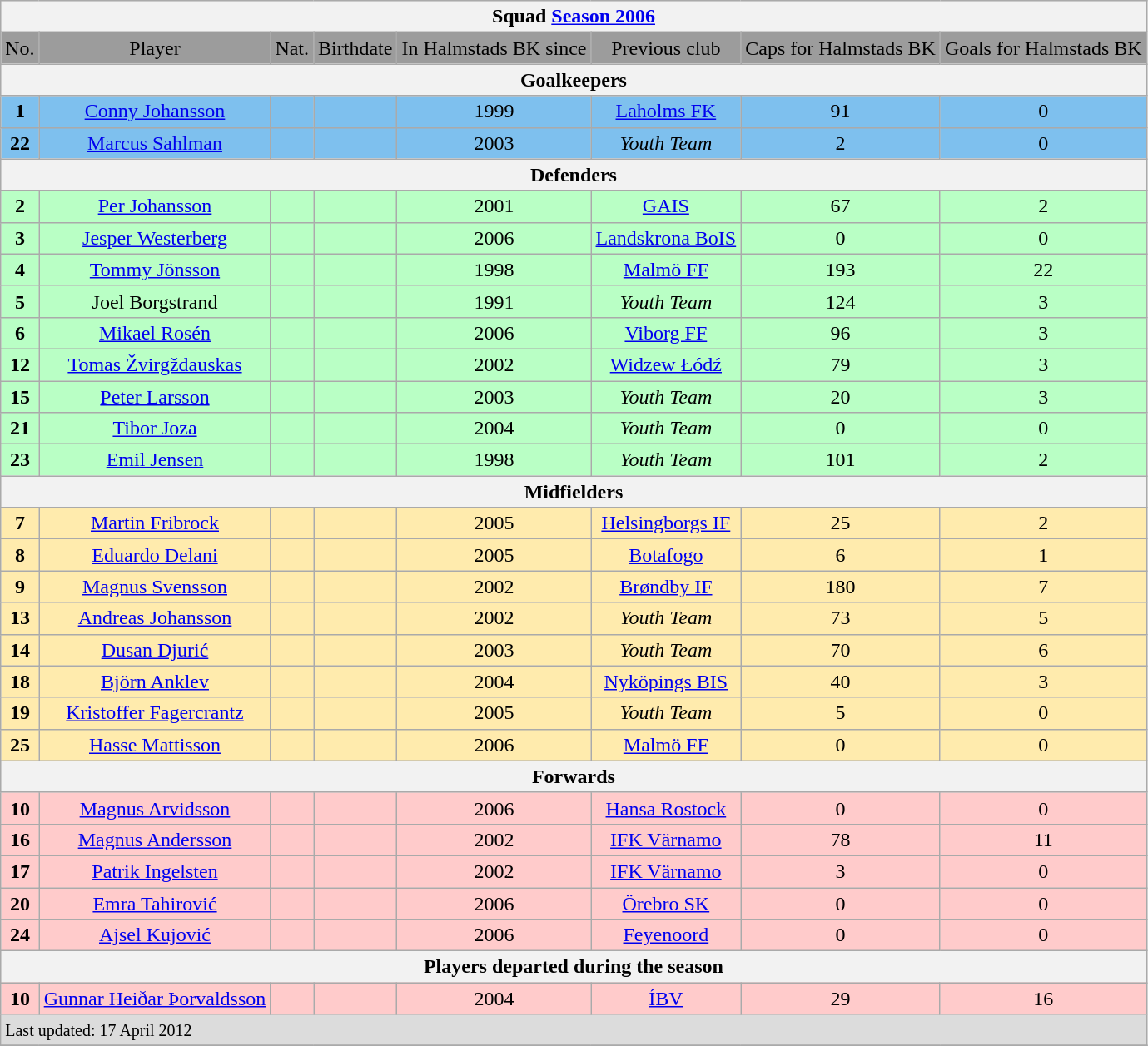<table class="wikitable">
<tr align="center" style="background:#DCDCDC">
<th colspan="8">Squad <a href='#'>Season 2006</a></th>
</tr>
<tr align="center" style="background:#9C9C9C">
<td>No.</td>
<td>Player</td>
<td>Nat.</td>
<td>Birthdate</td>
<td>In Halmstads BK since</td>
<td>Previous club</td>
<td>Caps for Halmstads BK</td>
<td>Goals for Halmstads BK</td>
</tr>
<tr align="center" style="background:#DCDCDC">
<th colspan="8">Goalkeepers</th>
</tr>
<tr align="center" style="background:#7EC0EE">
<td><strong>1</strong></td>
<td><a href='#'>Conny Johansson</a></td>
<td></td>
<td></td>
<td>1999</td>
<td><a href='#'>Laholms FK</a></td>
<td>91</td>
<td>0</td>
</tr>
<tr align="center" style="background:#7EC0EE">
<td><strong>22</strong></td>
<td><a href='#'>Marcus Sahlman</a></td>
<td></td>
<td></td>
<td>2003</td>
<td><em>Youth Team</em></td>
<td>2</td>
<td>0</td>
</tr>
<tr align="center" style="background:#DCDCDC">
<th colspan="8">Defenders</th>
</tr>
<tr align="center" style="background:#B9FFC5">
<td><strong>2</strong></td>
<td><a href='#'>Per Johansson</a></td>
<td></td>
<td></td>
<td>2001</td>
<td><a href='#'>GAIS</a></td>
<td>67</td>
<td>2</td>
</tr>
<tr align="center" style="background:#B9FFC5">
<td><strong>3</strong></td>
<td><a href='#'>Jesper Westerberg</a></td>
<td></td>
<td></td>
<td>2006</td>
<td><a href='#'>Landskrona BoIS</a></td>
<td>0</td>
<td>0</td>
</tr>
<tr align="center" style="background:#B9FFC5">
<td><strong>4</strong></td>
<td><a href='#'>Tommy Jönsson</a></td>
<td></td>
<td></td>
<td>1998</td>
<td><a href='#'>Malmö FF</a></td>
<td>193</td>
<td>22</td>
</tr>
<tr align="center" style="background:#B9FFC5">
<td><strong>5</strong></td>
<td>Joel Borgstrand</td>
<td></td>
<td></td>
<td>1991</td>
<td><em>Youth Team</em></td>
<td>124</td>
<td>3</td>
</tr>
<tr align="center" style="background:#B9FFC5">
<td><strong>6</strong></td>
<td><a href='#'>Mikael Rosén</a></td>
<td></td>
<td></td>
<td>2006</td>
<td><a href='#'>Viborg FF</a></td>
<td>96</td>
<td>3</td>
</tr>
<tr align="center" style="background:#B9FFC5">
<td><strong>12</strong></td>
<td><a href='#'>Tomas Žvirgždauskas</a></td>
<td></td>
<td></td>
<td>2002</td>
<td><a href='#'>Widzew Łódź</a></td>
<td>79</td>
<td>3</td>
</tr>
<tr align="center" style="background:#B9FFC5">
<td><strong>15</strong></td>
<td><a href='#'>Peter Larsson</a></td>
<td></td>
<td></td>
<td>2003</td>
<td><em>Youth Team</em></td>
<td>20</td>
<td>3</td>
</tr>
<tr align="center" style="background:#B9FFC5">
<td><strong>21</strong></td>
<td><a href='#'>Tibor Joza</a></td>
<td></td>
<td></td>
<td>2004</td>
<td><em>Youth Team</em></td>
<td>0</td>
<td>0</td>
</tr>
<tr align="center" style="background:#B9FFC5">
<td><strong>23</strong></td>
<td><a href='#'>Emil Jensen</a></td>
<td></td>
<td></td>
<td>1998</td>
<td><em>Youth Team</em></td>
<td>101</td>
<td>2</td>
</tr>
<tr align="center" style="background:#DCDCDC">
<th colspan="8">Midfielders</th>
</tr>
<tr align="center" style="background:#FFEBAD">
<td><strong>7</strong></td>
<td><a href='#'>Martin Fribrock</a></td>
<td></td>
<td></td>
<td>2005</td>
<td><a href='#'>Helsingborgs IF</a></td>
<td>25</td>
<td>2</td>
</tr>
<tr align="center" style="background:#FFEBAD">
<td><strong>8</strong></td>
<td><a href='#'>Eduardo Delani</a></td>
<td></td>
<td></td>
<td>2005</td>
<td><a href='#'>Botafogo</a></td>
<td>6</td>
<td>1</td>
</tr>
<tr align="center" style="background:#FFEBAD">
<td><strong>9</strong></td>
<td><a href='#'>Magnus Svensson</a></td>
<td></td>
<td></td>
<td>2002</td>
<td><a href='#'>Brøndby IF</a></td>
<td>180</td>
<td>7</td>
</tr>
<tr align="center" style="background:#FFEBAD">
<td><strong>13</strong></td>
<td><a href='#'>Andreas Johansson</a></td>
<td></td>
<td></td>
<td>2002</td>
<td><em>Youth Team</em></td>
<td>73</td>
<td>5</td>
</tr>
<tr align="center" style="background:#FFEBAD">
<td><strong>14</strong></td>
<td><a href='#'>Dusan Djurić</a></td>
<td></td>
<td></td>
<td>2003</td>
<td><em>Youth Team</em></td>
<td>70</td>
<td>6</td>
</tr>
<tr align="center" style="background:#FFEBAD">
<td><strong>18</strong></td>
<td><a href='#'>Björn Anklev</a></td>
<td></td>
<td></td>
<td>2004</td>
<td><a href='#'>Nyköpings BIS</a></td>
<td>40</td>
<td>3</td>
</tr>
<tr align="center" style="background:#FFEBAD">
<td><strong>19</strong></td>
<td><a href='#'>Kristoffer Fagercrantz</a></td>
<td></td>
<td></td>
<td>2005</td>
<td><em>Youth Team</em></td>
<td>5</td>
<td>0</td>
</tr>
<tr align="center" style="background:#FFEBAD">
<td><strong>25</strong></td>
<td><a href='#'>Hasse Mattisson</a></td>
<td></td>
<td></td>
<td>2006</td>
<td><a href='#'>Malmö FF</a></td>
<td>0</td>
<td>0</td>
</tr>
<tr align="center" style="background:#DCDCDC">
<th colspan="8">Forwards</th>
</tr>
<tr align="center" style="background:#FFCBCB">
<td><strong>10</strong></td>
<td><a href='#'>Magnus Arvidsson</a></td>
<td></td>
<td></td>
<td>2006</td>
<td><a href='#'>Hansa Rostock</a></td>
<td>0</td>
<td>0</td>
</tr>
<tr align="center" style="background:#FFCBCB">
<td><strong>16</strong></td>
<td><a href='#'>Magnus Andersson</a></td>
<td></td>
<td></td>
<td>2002</td>
<td><a href='#'>IFK Värnamo</a></td>
<td>78</td>
<td>11</td>
</tr>
<tr align="center" style="background:#FFCBCB">
<td><strong>17</strong></td>
<td><a href='#'>Patrik Ingelsten</a></td>
<td></td>
<td></td>
<td>2002</td>
<td><a href='#'>IFK Värnamo</a></td>
<td>3</td>
<td>0</td>
</tr>
<tr align="center" style="background:#FFCBCB">
<td><strong>20</strong></td>
<td><a href='#'>Emra Tahirović</a></td>
<td></td>
<td></td>
<td>2006</td>
<td><a href='#'>Örebro SK</a></td>
<td>0</td>
<td>0</td>
</tr>
<tr align="center" style="background:#FFCBCB">
<td><strong>24</strong></td>
<td><a href='#'>Ajsel Kujović</a></td>
<td></td>
<td></td>
<td>2006</td>
<td><a href='#'>Feyenoord</a></td>
<td>0</td>
<td>0</td>
</tr>
<tr align="center" style="background:#DCDCDC">
<th colspan="8">Players departed during the season</th>
</tr>
<tr align="center" style="background:#FFCBCB">
<td><strong>10</strong></td>
<td><a href='#'>Gunnar Heiðar Þorvaldsson</a></td>
<td></td>
<td></td>
<td>2004</td>
<td><a href='#'>ÍBV</a></td>
<td>29</td>
<td>16</td>
</tr>
<tr align="left" style="background:#DCDCDC">
<td colspan="8"><small>Last updated: 17 April 2012</small></td>
</tr>
<tr>
</tr>
</table>
